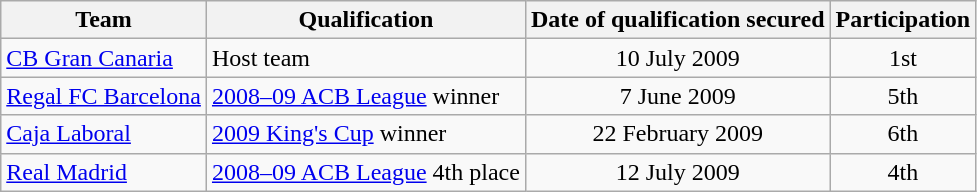<table class="wikitable">
<tr>
<th>Team</th>
<th>Qualification</th>
<th>Date of qualification secured</th>
<th>Participation</th>
</tr>
<tr>
<td><a href='#'>CB Gran Canaria</a></td>
<td>Host team</td>
<td align=center>10 July 2009</td>
<td align=center>1st</td>
</tr>
<tr>
<td><a href='#'>Regal FC Barcelona</a></td>
<td><a href='#'>2008–09 ACB League</a> winner</td>
<td align=center>7 June 2009</td>
<td align=center>5th</td>
</tr>
<tr>
<td><a href='#'>Caja Laboral</a></td>
<td><a href='#'>2009 King's Cup</a> winner</td>
<td align=center>22 February 2009</td>
<td align=center>6th</td>
</tr>
<tr>
<td><a href='#'>Real Madrid</a></td>
<td><a href='#'>2008–09 ACB League</a> 4th place</td>
<td align=center>12 July 2009</td>
<td align=center>4th</td>
</tr>
</table>
